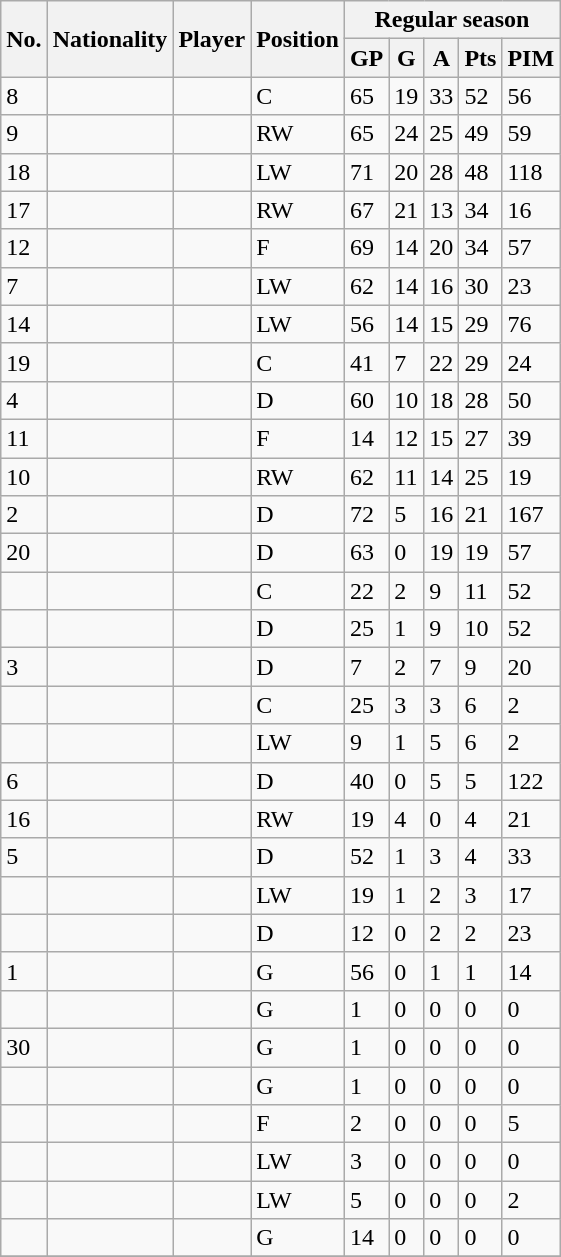<table class="wikitable sortable">
<tr>
<th rowspan=2>No.</th>
<th rowspan=2>Nationality</th>
<th rowspan=2>Player</th>
<th rowspan=2>Position</th>
<th colspan=5>Regular season</th>
</tr>
<tr>
<th>GP</th>
<th>G</th>
<th>A</th>
<th>Pts</th>
<th>PIM</th>
</tr>
<tr>
<td>8</td>
<td></td>
<td></td>
<td>C</td>
<td>65</td>
<td>19</td>
<td>33</td>
<td>52</td>
<td>56</td>
</tr>
<tr>
<td>9</td>
<td></td>
<td></td>
<td>RW</td>
<td>65</td>
<td>24</td>
<td>25</td>
<td>49</td>
<td>59</td>
</tr>
<tr>
<td>18</td>
<td></td>
<td></td>
<td>LW</td>
<td>71</td>
<td>20</td>
<td>28</td>
<td>48</td>
<td>118</td>
</tr>
<tr>
<td>17</td>
<td></td>
<td></td>
<td>RW</td>
<td>67</td>
<td>21</td>
<td>13</td>
<td>34</td>
<td>16</td>
</tr>
<tr>
<td>12</td>
<td></td>
<td></td>
<td>F</td>
<td>69</td>
<td>14</td>
<td>20</td>
<td>34</td>
<td>57</td>
</tr>
<tr>
<td>7</td>
<td></td>
<td></td>
<td>LW</td>
<td>62</td>
<td>14</td>
<td>16</td>
<td>30</td>
<td>23</td>
</tr>
<tr>
<td>14</td>
<td></td>
<td></td>
<td>LW</td>
<td>56</td>
<td>14</td>
<td>15</td>
<td>29</td>
<td>76</td>
</tr>
<tr>
<td>19</td>
<td></td>
<td></td>
<td>C</td>
<td>41</td>
<td>7</td>
<td>22</td>
<td>29</td>
<td>24</td>
</tr>
<tr>
<td>4</td>
<td></td>
<td></td>
<td>D</td>
<td>60</td>
<td>10</td>
<td>18</td>
<td>28</td>
<td>50</td>
</tr>
<tr>
<td>11</td>
<td></td>
<td></td>
<td>F</td>
<td>14</td>
<td>12</td>
<td>15</td>
<td>27</td>
<td>39</td>
</tr>
<tr>
<td>10</td>
<td></td>
<td></td>
<td>RW</td>
<td>62</td>
<td>11</td>
<td>14</td>
<td>25</td>
<td>19</td>
</tr>
<tr>
<td>2</td>
<td></td>
<td></td>
<td>D</td>
<td>72</td>
<td>5</td>
<td>16</td>
<td>21</td>
<td>167</td>
</tr>
<tr>
<td>20</td>
<td></td>
<td></td>
<td>D</td>
<td>63</td>
<td>0</td>
<td>19</td>
<td>19</td>
<td>57</td>
</tr>
<tr>
<td></td>
<td></td>
<td></td>
<td>C</td>
<td>22</td>
<td>2</td>
<td>9</td>
<td>11</td>
<td>52</td>
</tr>
<tr>
<td></td>
<td></td>
<td></td>
<td>D</td>
<td>25</td>
<td>1</td>
<td>9</td>
<td>10</td>
<td>52</td>
</tr>
<tr>
<td>3</td>
<td></td>
<td></td>
<td>D</td>
<td>7</td>
<td>2</td>
<td>7</td>
<td>9</td>
<td>20</td>
</tr>
<tr>
<td></td>
<td></td>
<td></td>
<td>C</td>
<td>25</td>
<td>3</td>
<td>3</td>
<td>6</td>
<td>2</td>
</tr>
<tr>
<td></td>
<td></td>
<td></td>
<td>LW</td>
<td>9</td>
<td>1</td>
<td>5</td>
<td>6</td>
<td>2</td>
</tr>
<tr>
<td>6</td>
<td></td>
<td></td>
<td>D</td>
<td>40</td>
<td>0</td>
<td>5</td>
<td>5</td>
<td>122</td>
</tr>
<tr>
<td>16</td>
<td></td>
<td></td>
<td>RW</td>
<td>19</td>
<td>4</td>
<td>0</td>
<td>4</td>
<td>21</td>
</tr>
<tr>
<td>5</td>
<td></td>
<td></td>
<td>D</td>
<td>52</td>
<td>1</td>
<td>3</td>
<td>4</td>
<td>33</td>
</tr>
<tr>
<td></td>
<td></td>
<td></td>
<td>LW</td>
<td>19</td>
<td>1</td>
<td>2</td>
<td>3</td>
<td>17</td>
</tr>
<tr>
<td></td>
<td></td>
<td></td>
<td>D</td>
<td>12</td>
<td>0</td>
<td>2</td>
<td>2</td>
<td>23</td>
</tr>
<tr>
<td>1</td>
<td></td>
<td></td>
<td>G</td>
<td>56</td>
<td>0</td>
<td>1</td>
<td>1</td>
<td>14</td>
</tr>
<tr>
<td></td>
<td></td>
<td></td>
<td>G</td>
<td>1</td>
<td>0</td>
<td>0</td>
<td>0</td>
<td>0</td>
</tr>
<tr>
<td>30</td>
<td></td>
<td></td>
<td>G</td>
<td>1</td>
<td>0</td>
<td>0</td>
<td>0</td>
<td>0</td>
</tr>
<tr>
<td></td>
<td></td>
<td></td>
<td>G</td>
<td>1</td>
<td>0</td>
<td>0</td>
<td>0</td>
<td>0</td>
</tr>
<tr>
<td></td>
<td></td>
<td></td>
<td>F</td>
<td>2</td>
<td>0</td>
<td>0</td>
<td>0</td>
<td>5</td>
</tr>
<tr>
<td></td>
<td></td>
<td></td>
<td>LW</td>
<td>3</td>
<td>0</td>
<td>0</td>
<td>0</td>
<td>0</td>
</tr>
<tr>
<td></td>
<td></td>
<td></td>
<td>LW</td>
<td>5</td>
<td>0</td>
<td>0</td>
<td>0</td>
<td>2</td>
</tr>
<tr>
<td></td>
<td></td>
<td></td>
<td>G</td>
<td>14</td>
<td>0</td>
<td>0</td>
<td>0</td>
<td>0</td>
</tr>
<tr>
</tr>
</table>
